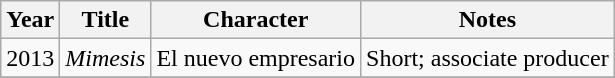<table class="wikitable">
<tr>
<th>Year</th>
<th>Title</th>
<th>Character</th>
<th>Notes</th>
</tr>
<tr>
<td>2013</td>
<td><em>Mimesis</em></td>
<td>El nuevo empresario</td>
<td>Short; associate producer</td>
</tr>
<tr>
</tr>
</table>
